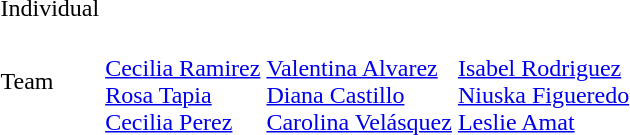<table>
<tr>
<td>Individual</td>
<td></td>
<td></td>
<td></td>
</tr>
<tr>
<td>Team</td>
<td><br><a href='#'>Cecilia Ramirez</a><br><a href='#'>Rosa Tapia</a><br><a href='#'>Cecilia Perez</a></td>
<td><br><a href='#'>Valentina Alvarez</a><br><a href='#'>Diana Castillo</a><br><a href='#'>Carolina Velásquez</a></td>
<td><br><a href='#'>Isabel Rodriguez</a><br><a href='#'>Niuska Figueredo</a><br><a href='#'>Leslie Amat</a></td>
</tr>
</table>
